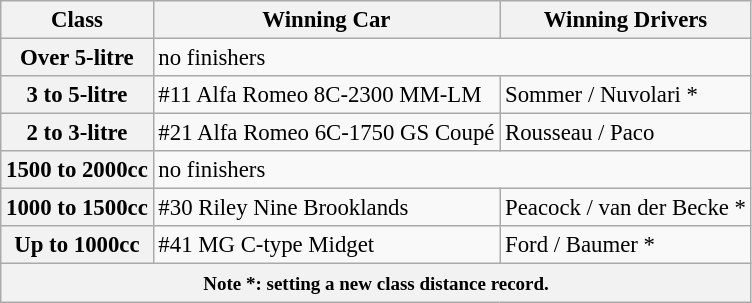<table class="wikitable" style="font-size: 95%">
<tr>
<th>Class</th>
<th>Winning Car</th>
<th>Winning Drivers</th>
</tr>
<tr>
<th>Over 5-litre</th>
<td colspan=2>no finishers</td>
</tr>
<tr>
<th>3 to 5-litre</th>
<td>#11 Alfa Romeo 8C-2300 MM-LM</td>
<td>Sommer / Nuvolari *</td>
</tr>
<tr>
<th>2 to 3-litre</th>
<td>#21 Alfa Romeo 6C-1750 GS Coupé</td>
<td>Rousseau / Paco</td>
</tr>
<tr>
<th>1500 to 2000cc</th>
<td colspan=2>no finishers</td>
</tr>
<tr>
<th>1000 to 1500cc</th>
<td>#30 Riley Nine Brooklands</td>
<td>Peacock / van der Becke *</td>
</tr>
<tr>
<th>Up to 1000cc</th>
<td>#41 MG C-type Midget</td>
<td>Ford / Baumer *</td>
</tr>
<tr>
<th colspan="3"><small><strong>Note *</strong>: setting a new class distance record.</small></th>
</tr>
</table>
